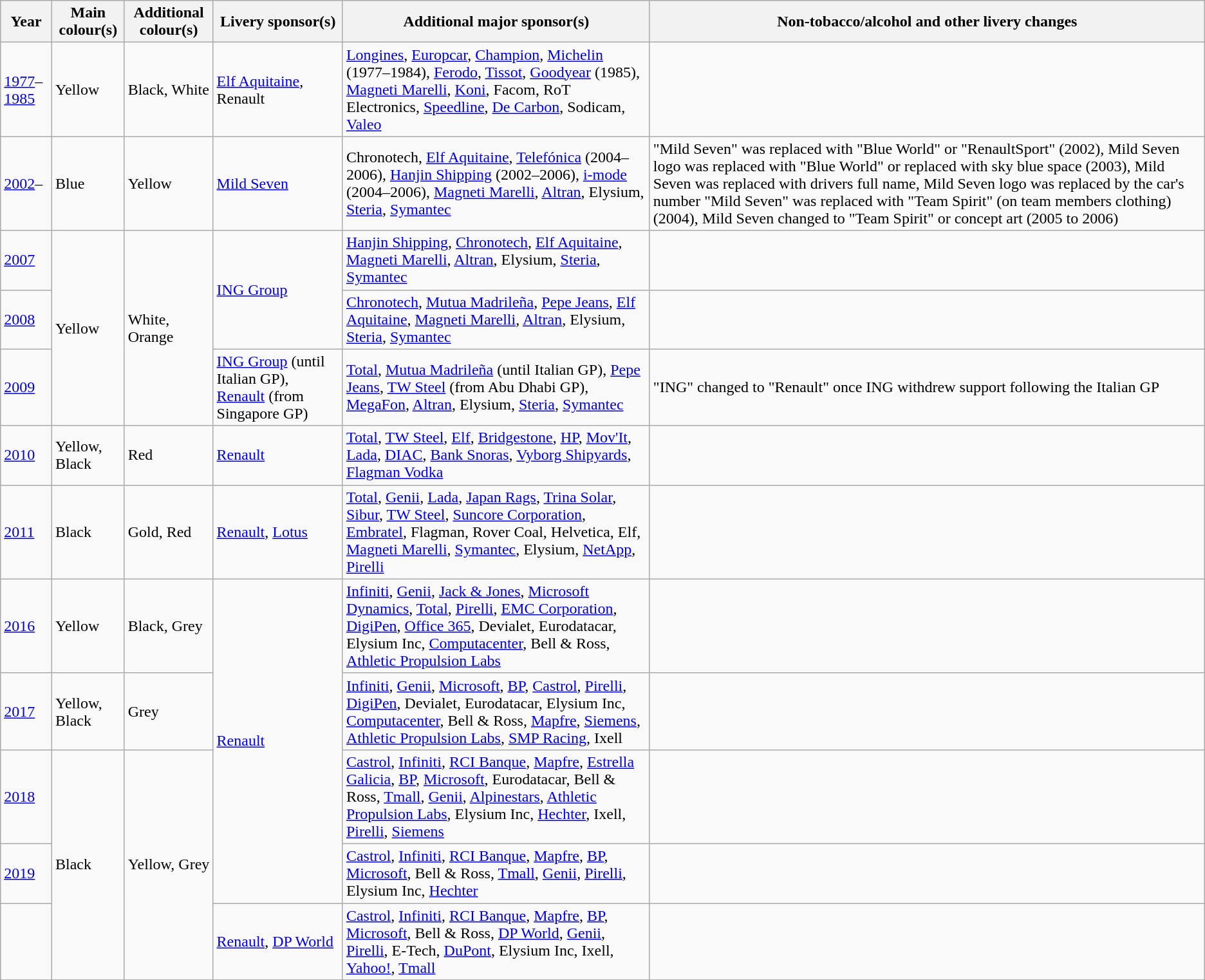<table class="wikitable">
<tr>
<th>Year</th>
<th>Main colour(s)</th>
<th>Additional colour(s)</th>
<th>Livery sponsor(s)</th>
<th>Additional major sponsor(s)</th>
<th>Non-tobacco/alcohol and other livery changes</th>
</tr>
<tr>
<td><a href='#'>1977</a>–<a href='#'>1985</a></td>
<td>Yellow</td>
<td>Black, White</td>
<td><a href='#'>Elf Aquitaine</a>, Renault</td>
<td><a href='#'>Longines</a>, <a href='#'>Europcar</a>, <a href='#'>Champion</a>, <a href='#'>Michelin</a> (1977–1984), <a href='#'>Ferodo</a>, <a href='#'>Tissot</a>, <a href='#'>Goodyear</a> (1985), <a href='#'>Magneti Marelli</a>, <a href='#'>Koni</a>, Facom, RoT Electronics, <a href='#'>Speedline</a>, <a href='#'>De Carbon</a>, Sodicam, <a href='#'>Valeo</a></td>
<td></td>
</tr>
<tr>
<td><a href='#'>2002</a>–</td>
<td>Blue</td>
<td>Yellow</td>
<td><a href='#'>Mild Seven</a></td>
<td>Chronotech, <a href='#'>Elf Aquitaine</a>, <a href='#'>Telefónica</a> (2004–2006), <a href='#'>Hanjin Shipping</a> (2002–2006), <a href='#'>i-mode</a> (2004–2006), <a href='#'>Magneti Marelli</a>, <a href='#'>Altran</a>, Elysium, <a href='#'>Steria</a>, <a href='#'>Symantec</a></td>
<td>"Mild Seven" was replaced with "Blue World" or "RenaultSport" (2002), Mild Seven logo was replaced with "Blue World" or replaced with sky blue space (2003), Mild Seven was replaced with drivers full name, Mild Seven logo was replaced by the car's number "Mild Seven" was replaced with "Team Spirit" (on team members clothing) (2004), Mild Seven changed to "Team Spirit" or concept art (2005 to 2006)</td>
</tr>
<tr>
<td><a href='#'>2007</a></td>
<td rowspan=3>Yellow</td>
<td rowspan=3>White, Orange</td>
<td rowspan=2><a href='#'>ING Group</a></td>
<td><a href='#'>Hanjin Shipping</a>, <a href='#'>Chronotech</a>, <a href='#'>Elf Aquitaine</a>, <a href='#'>Magneti Marelli</a>, <a href='#'>Altran</a>, Elysium, <a href='#'>Steria</a>, <a href='#'>Symantec</a></td>
<td></td>
</tr>
<tr>
<td><a href='#'>2008</a></td>
<td><a href='#'>Chronotech</a>, <a href='#'>Mutua Madrileña</a>, <a href='#'>Pepe Jeans</a>, <a href='#'>Elf Aquitaine</a>, <a href='#'>Magneti Marelli</a>, <a href='#'>Altran</a>, Elysium, <a href='#'>Steria</a>, <a href='#'>Symantec</a></td>
<td></td>
</tr>
<tr>
<td><a href='#'>2009</a></td>
<td><a href='#'>ING Group</a> (until Italian GP), <a href='#'>Renault</a> (from Singapore GP)</td>
<td><a href='#'>Total</a>, <a href='#'>Mutua Madrileña</a> (until Italian GP), <a href='#'>Pepe Jeans</a>, <a href='#'>TW Steel</a> (from Abu Dhabi GP), <a href='#'>MegaFon</a>, <a href='#'>Altran</a>, Elysium, <a href='#'>Steria</a>, <a href='#'>Symantec</a></td>
<td>"ING" changed to "Renault" once ING withdrew support following the Italian GP</td>
</tr>
<tr>
<td><a href='#'>2010</a></td>
<td>Yellow, Black</td>
<td>Red</td>
<td><a href='#'>Renault</a></td>
<td><a href='#'>Total</a>, <a href='#'>TW Steel</a>, <a href='#'>Elf</a>, <a href='#'>Bridgestone</a>, <a href='#'>HP</a>, <a href='#'>Mov'It</a>, <a href='#'>Lada</a>, <a href='#'>DIAC</a>, <a href='#'>Bank Snoras</a>, <a href='#'>Vyborg Shipyards</a>, <a href='#'>Flagman Vodka</a></td>
<td></td>
</tr>
<tr>
<td><a href='#'>2011</a></td>
<td>Black</td>
<td>Gold, Red</td>
<td><a href='#'>Renault</a>, <a href='#'>Lotus</a></td>
<td><a href='#'>Total</a>, <a href='#'>Genii</a>, <a href='#'>Lada</a>, <a href='#'>Japan Rags</a>, <a href='#'>Trina Solar</a>, <a href='#'>Sibur</a>, <a href='#'>TW Steel</a>, <a href='#'>Suncore Corporation</a>, <a href='#'>Embratel</a>, Flagman, Rover Coal, Helvetica, Elf, <a href='#'>Magneti Marelli</a>, <a href='#'>Symantec</a>, Elysium, <a href='#'>NetApp</a>, <a href='#'>Pirelli</a></td>
<td></td>
</tr>
<tr>
<td><a href='#'>2016</a></td>
<td>Yellow</td>
<td>Black, Grey</td>
<td rowspan=4><a href='#'>Renault</a></td>
<td><a href='#'>Infiniti</a>, <a href='#'>Genii</a>, <a href='#'>Jack & Jones</a>, <a href='#'>Microsoft Dynamics</a>, <a href='#'>Total</a>, <a href='#'>Pirelli</a>, <a href='#'>EMC Corporation</a>, <a href='#'>DigiPen</a>, <a href='#'>Office 365</a>, Devialet, Eurodatacar, Elysium Inc, <a href='#'>Computacenter</a>, Bell & Ross, <a href='#'>Athletic Propulsion Labs</a></td>
<td></td>
</tr>
<tr>
<td><a href='#'>2017</a></td>
<td>Yellow, Black</td>
<td>Grey</td>
<td><a href='#'>Infiniti</a>, <a href='#'>Genii</a>, <a href='#'>Microsoft</a>, <a href='#'>BP</a>, <a href='#'>Castrol</a>, <a href='#'>Pirelli</a>, <a href='#'>DigiPen</a>, Devialet, Eurodatacar, Elysium Inc, <a href='#'>Computacenter</a>, Bell & Ross, <a href='#'>Mapfre</a>, <a href='#'>Siemens</a>, <a href='#'>Athletic Propulsion Labs</a>, <a href='#'>SMP Racing</a>, Ixell</td>
<td></td>
</tr>
<tr>
<td><a href='#'>2018</a></td>
<td rowspan=3>Black</td>
<td rowspan=3>Yellow, Grey</td>
<td><a href='#'>Castrol</a>, <a href='#'>Infiniti</a>, <a href='#'>RCI Banque</a>, <a href='#'>Mapfre</a>, <a href='#'>Estrella Galicia</a>, <a href='#'>BP</a>, <a href='#'>Microsoft</a>, Eurodatacar, Bell & Ross, <a href='#'>Tmall</a>, <a href='#'>Genii</a>, <a href='#'>Alpinestars</a>, <a href='#'>Athletic Propulsion Labs</a>, Elysium Inc, <a href='#'>Hechter</a>, Ixell, <a href='#'>Pirelli</a>, <a href='#'>Siemens</a></td>
<td></td>
</tr>
<tr>
<td><a href='#'>2019</a></td>
<td><a href='#'>Castrol</a>, <a href='#'>Infiniti</a>, <a href='#'>RCI Banque</a>, <a href='#'>Mapfre</a>, <a href='#'>BP</a>, <a href='#'>Microsoft</a>, Bell & Ross, <a href='#'>Tmall</a>, <a href='#'>Genii</a>, <a href='#'>Pirelli</a>, Elysium Inc, <a href='#'>Hechter</a></td>
<td></td>
</tr>
<tr>
<td></td>
<td><a href='#'>Renault</a>, <a href='#'>DP World</a></td>
<td><a href='#'>Castrol</a>, <a href='#'>Infiniti</a>, <a href='#'>RCI Banque</a>, <a href='#'>Mapfre</a>, <a href='#'>BP</a>, <a href='#'>Microsoft</a>, Bell & Ross, <a href='#'>DP World</a>, <a href='#'>Genii</a>, <a href='#'>Pirelli</a>, E-Tech, <a href='#'>DuPont</a>, Elysium Inc, Ixell, <a href='#'>Yahoo!</a>, <a href='#'>Tmall</a></td>
<td></td>
</tr>
</table>
